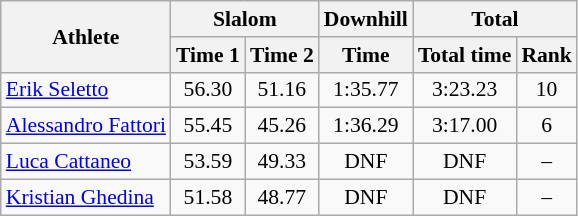<table class="wikitable" style="font-size:90%">
<tr>
<th rowspan="2">Athlete</th>
<th colspan="2">Slalom</th>
<th>Downhill</th>
<th colspan="2">Total</th>
</tr>
<tr>
<th>Time 1</th>
<th>Time 2</th>
<th>Time</th>
<th>Total time</th>
<th>Rank</th>
</tr>
<tr>
<td><a href='#'>Erik Seletto</a></td>
<td align="center">56.30</td>
<td align="center">51.16</td>
<td align="center">1:35.77</td>
<td align="center">3:23.23</td>
<td align="center">10</td>
</tr>
<tr>
<td><a href='#'>Alessandro Fattori</a></td>
<td align="center">55.45</td>
<td align="center">45.26</td>
<td align="center">1:36.29</td>
<td align="center">3:17.00</td>
<td align="center">6</td>
</tr>
<tr>
<td><a href='#'>Luca Cattaneo</a></td>
<td align="center">53.59</td>
<td align="center">49.33</td>
<td align="center">DNF</td>
<td align="center">DNF</td>
<td align="center">–</td>
</tr>
<tr>
<td><a href='#'>Kristian Ghedina</a></td>
<td align="center">51.58</td>
<td align="center">48.77</td>
<td align="center">DNF</td>
<td align="center">DNF</td>
<td align="center">–</td>
</tr>
</table>
